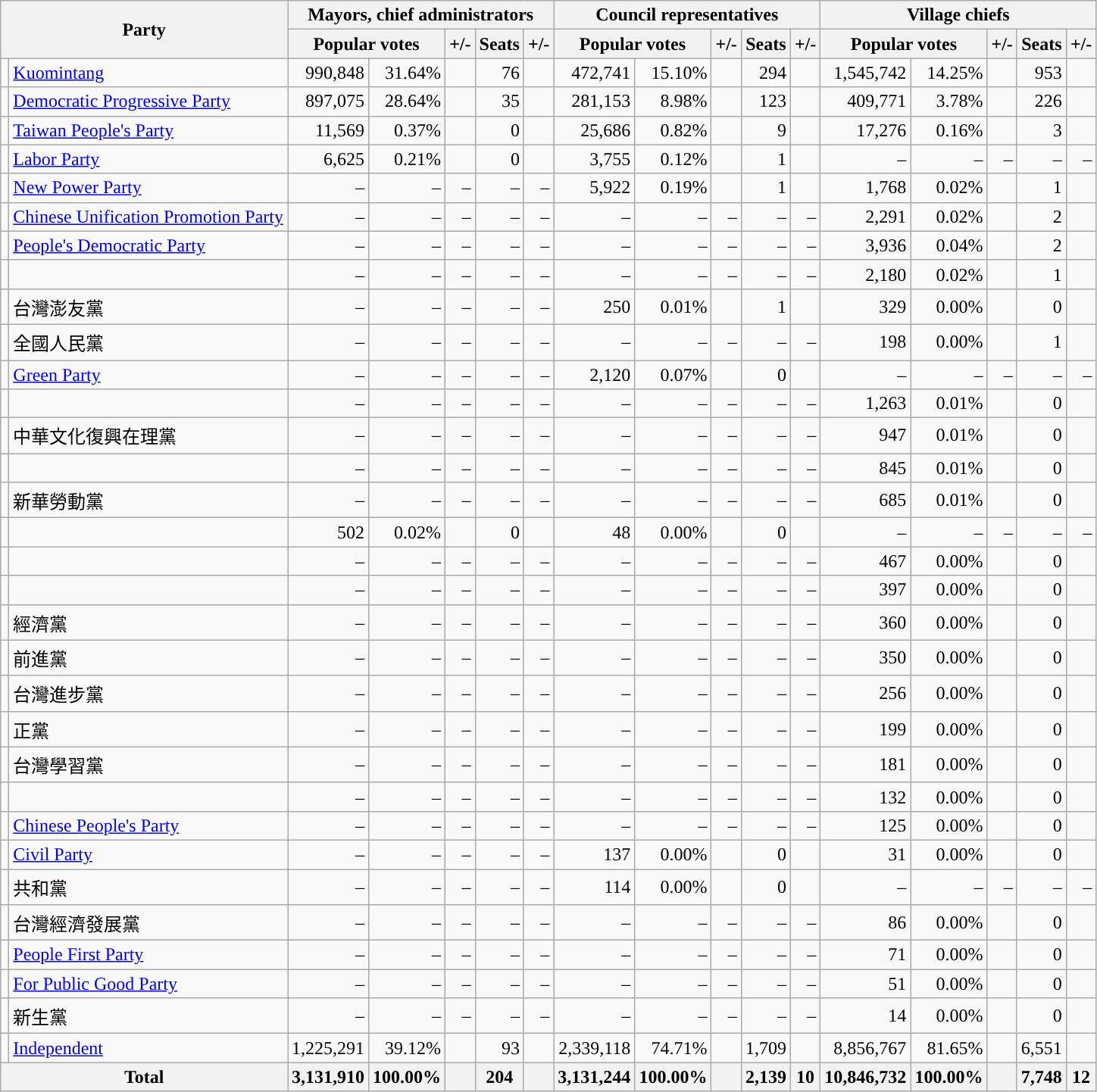<table class="wikitable" style="text-align:right;">
<tr>
<th colspan="2" rowspan="2">Party</th>
<th colspan="5">Mayors, chief administrators</th>
<th colspan="5">Council representatives</th>
<th colspan="5">Village chiefs</th>
</tr>
<tr>
<th colspan="2">Popular votes</th>
<th>+/-</th>
<th>Seats</th>
<th>+/-</th>
<th colspan="2">Popular votes</th>
<th>+/-</th>
<th>Seats</th>
<th>+/-</th>
<th colspan="2">Popular votes</th>
<th>+/-</th>
<th>Seats</th>
<th>+/-</th>
</tr>
<tr>
<td></td>
<td align="left"><a href='#'>Kuomintang</a></td>
<td>990,848</td>
<td>31.64%</td>
<td></td>
<td>76</td>
<td></td>
<td>472,741</td>
<td>15.10%</td>
<td></td>
<td>294</td>
<td></td>
<td>1,545,742</td>
<td>14.25%</td>
<td></td>
<td>953</td>
<td></td>
</tr>
<tr>
<td></td>
<td align="left"><a href='#'>Democratic Progressive Party</a></td>
<td>897,075</td>
<td>28.64%</td>
<td></td>
<td>35</td>
<td></td>
<td>281,153</td>
<td>8.98%</td>
<td></td>
<td>123</td>
<td></td>
<td>409,771</td>
<td>3.78%</td>
<td></td>
<td>226</td>
<td></td>
</tr>
<tr>
<td></td>
<td align="left"><a href='#'>Taiwan People's Party</a></td>
<td>11,569</td>
<td>0.37%</td>
<td></td>
<td>0</td>
<td></td>
<td>25,686</td>
<td>0.82%</td>
<td></td>
<td>9</td>
<td></td>
<td>17,276</td>
<td>0.16%</td>
<td></td>
<td>3</td>
<td></td>
</tr>
<tr>
<td></td>
<td align="left"><a href='#'>Labor Party</a></td>
<td>6,625</td>
<td>0.21%</td>
<td></td>
<td>0</td>
<td></td>
<td>3,755</td>
<td>0.12%</td>
<td></td>
<td>1</td>
<td></td>
<td>–</td>
<td>–</td>
<td>–</td>
<td>–</td>
<td>–</td>
</tr>
<tr>
<td></td>
<td align="left"><a href='#'>New Power Party</a></td>
<td>–</td>
<td>–</td>
<td>–</td>
<td>–</td>
<td>–</td>
<td>5,922</td>
<td>0.19%</td>
<td></td>
<td>1</td>
<td></td>
<td>1,768</td>
<td>0.02%</td>
<td></td>
<td>1</td>
<td></td>
</tr>
<tr>
<td></td>
<td align="left"><a href='#'>Chinese Unification Promotion Party</a></td>
<td>–</td>
<td>–</td>
<td>–</td>
<td>–</td>
<td>–</td>
<td>–</td>
<td>–</td>
<td>–</td>
<td>–</td>
<td>–</td>
<td>2,291</td>
<td>0.02%</td>
<td></td>
<td>2</td>
<td></td>
</tr>
<tr>
<td></td>
<td align="left"><a href='#'>People's Democratic Party</a></td>
<td>–</td>
<td>–</td>
<td>–</td>
<td>–</td>
<td>–</td>
<td>–</td>
<td>–</td>
<td>–</td>
<td>–</td>
<td>–</td>
<td>3,936</td>
<td>0.04%</td>
<td></td>
<td>2</td>
<td></td>
</tr>
<tr>
<td></td>
<td align="left"></td>
<td>–</td>
<td>–</td>
<td>–</td>
<td>–</td>
<td>–</td>
<td>–</td>
<td>–</td>
<td>–</td>
<td>–</td>
<td>–</td>
<td>2,180</td>
<td>0.02%</td>
<td></td>
<td>1</td>
<td></td>
</tr>
<tr>
<td></td>
<td align="left">台灣澎友黨</td>
<td>–</td>
<td>–</td>
<td>–</td>
<td>–</td>
<td>–</td>
<td>250</td>
<td>0.01%</td>
<td></td>
<td>1</td>
<td></td>
<td>329</td>
<td>0.00%</td>
<td></td>
<td>0</td>
<td></td>
</tr>
<tr>
<td></td>
<td align="left">全國人民黨</td>
<td>–</td>
<td>–</td>
<td>–</td>
<td>–</td>
<td>–</td>
<td>–</td>
<td>–</td>
<td>–</td>
<td>–</td>
<td>–</td>
<td>198</td>
<td>0.00%</td>
<td></td>
<td>1</td>
<td></td>
</tr>
<tr>
<td></td>
<td align="left"><a href='#'>Green Party</a></td>
<td>–</td>
<td>–</td>
<td>–</td>
<td>–</td>
<td>–</td>
<td>2,120</td>
<td>0.07%</td>
<td></td>
<td>0</td>
<td></td>
<td>–</td>
<td>–</td>
<td>–</td>
<td>–</td>
<td>–</td>
</tr>
<tr>
<td></td>
<td align="left"></td>
<td>–</td>
<td>–</td>
<td>–</td>
<td>–</td>
<td>–</td>
<td>–</td>
<td>–</td>
<td>–</td>
<td>–</td>
<td>–</td>
<td>1,263</td>
<td>0.01%</td>
<td></td>
<td>0</td>
<td></td>
</tr>
<tr>
<td></td>
<td align="left">中華文化復興在理黨</td>
<td>–</td>
<td>–</td>
<td>–</td>
<td>–</td>
<td>–</td>
<td>–</td>
<td>–</td>
<td>–</td>
<td>–</td>
<td>–</td>
<td>947</td>
<td>0.01%</td>
<td></td>
<td>0</td>
<td></td>
</tr>
<tr>
<td></td>
<td align="left"></td>
<td>–</td>
<td>–</td>
<td>–</td>
<td>–</td>
<td>–</td>
<td>–</td>
<td>–</td>
<td>–</td>
<td>–</td>
<td>–</td>
<td>845</td>
<td>0.01%</td>
<td></td>
<td>0</td>
<td></td>
</tr>
<tr>
<td></td>
<td align="left">新華勞動黨</td>
<td>–</td>
<td>–</td>
<td>–</td>
<td>–</td>
<td>–</td>
<td>–</td>
<td>–</td>
<td>–</td>
<td>–</td>
<td>–</td>
<td>685</td>
<td>0.01%</td>
<td></td>
<td>0</td>
<td></td>
</tr>
<tr>
<td></td>
<td align="left"></td>
<td>502</td>
<td>0.02%</td>
<td></td>
<td>0</td>
<td></td>
<td>48</td>
<td>0.00%</td>
<td></td>
<td>0</td>
<td></td>
<td>–</td>
<td>–</td>
<td>–</td>
<td>–</td>
<td>–</td>
</tr>
<tr>
<td></td>
<td align="left"></td>
<td>–</td>
<td>–</td>
<td>–</td>
<td>–</td>
<td>–</td>
<td>–</td>
<td>–</td>
<td>–</td>
<td>–</td>
<td>–</td>
<td>467</td>
<td>0.00%</td>
<td></td>
<td>0</td>
<td></td>
</tr>
<tr>
<td></td>
<td align="left"></td>
<td>–</td>
<td>–</td>
<td>–</td>
<td>–</td>
<td>–</td>
<td>–</td>
<td>–</td>
<td>–</td>
<td>–</td>
<td>–</td>
<td>397</td>
<td>0.00%</td>
<td></td>
<td>0</td>
<td></td>
</tr>
<tr>
<td></td>
<td align="left">經濟黨</td>
<td>–</td>
<td>–</td>
<td>–</td>
<td>–</td>
<td>–</td>
<td>–</td>
<td>–</td>
<td>–</td>
<td>–</td>
<td>–</td>
<td>360</td>
<td>0.00%</td>
<td></td>
<td>0</td>
<td></td>
</tr>
<tr>
<td></td>
<td align="left">前進黨</td>
<td>–</td>
<td>–</td>
<td>–</td>
<td>–</td>
<td>–</td>
<td>–</td>
<td>–</td>
<td>–</td>
<td>–</td>
<td>–</td>
<td>350</td>
<td>0.00%</td>
<td></td>
<td>0</td>
<td></td>
</tr>
<tr>
<td></td>
<td align="left">台灣進步黨</td>
<td>–</td>
<td>–</td>
<td>–</td>
<td>–</td>
<td>–</td>
<td>–</td>
<td>–</td>
<td>–</td>
<td>–</td>
<td>–</td>
<td>256</td>
<td>0.00%</td>
<td></td>
<td>0</td>
<td></td>
</tr>
<tr>
<td></td>
<td align="left">正黨</td>
<td>–</td>
<td>–</td>
<td>–</td>
<td>–</td>
<td>–</td>
<td>–</td>
<td>–</td>
<td>–</td>
<td>–</td>
<td>–</td>
<td>199</td>
<td>0.00%</td>
<td></td>
<td>0</td>
<td></td>
</tr>
<tr>
<td></td>
<td align="left">台灣學習黨</td>
<td>–</td>
<td>–</td>
<td>–</td>
<td>–</td>
<td>–</td>
<td>–</td>
<td>–</td>
<td>–</td>
<td>–</td>
<td>–</td>
<td>181</td>
<td>0.00%</td>
<td></td>
<td>0</td>
<td></td>
</tr>
<tr>
<td></td>
<td align="left"></td>
<td>–</td>
<td>–</td>
<td>–</td>
<td>–</td>
<td>–</td>
<td>–</td>
<td>–</td>
<td>–</td>
<td>–</td>
<td>–</td>
<td>132</td>
<td>0.00%</td>
<td></td>
<td>0</td>
<td></td>
</tr>
<tr>
<td></td>
<td align="left"><a href='#'>Chinese People's Party</a></td>
<td>–</td>
<td>–</td>
<td>–</td>
<td>–</td>
<td>–</td>
<td>–</td>
<td>–</td>
<td>–</td>
<td>–</td>
<td>–</td>
<td>125</td>
<td>0.00%</td>
<td></td>
<td>0</td>
<td></td>
</tr>
<tr>
<td></td>
<td align="left"><a href='#'>Civil Party</a></td>
<td>–</td>
<td>–</td>
<td>–</td>
<td>–</td>
<td>–</td>
<td>137</td>
<td>0.00%</td>
<td></td>
<td>0</td>
<td></td>
<td>31</td>
<td>0.00%</td>
<td></td>
<td>0</td>
<td></td>
</tr>
<tr>
<td></td>
<td align="left">共和黨</td>
<td>–</td>
<td>–</td>
<td>–</td>
<td>–</td>
<td>–</td>
<td>114</td>
<td>0.00%</td>
<td></td>
<td>0</td>
<td></td>
<td>–</td>
<td>–</td>
<td>–</td>
<td>–</td>
<td>–</td>
</tr>
<tr>
<td></td>
<td align="left">台灣經濟發展黨</td>
<td>–</td>
<td>–</td>
<td>–</td>
<td>–</td>
<td>–</td>
<td>–</td>
<td>–</td>
<td>–</td>
<td>–</td>
<td>–</td>
<td>86</td>
<td>0.00%</td>
<td></td>
<td>0</td>
<td></td>
</tr>
<tr>
<td></td>
<td align="left"><a href='#'>People First Party</a></td>
<td>–</td>
<td>–</td>
<td>–</td>
<td>–</td>
<td>–</td>
<td>–</td>
<td>–</td>
<td>–</td>
<td>–</td>
<td>–</td>
<td>71</td>
<td>0.00%</td>
<td></td>
<td>0</td>
<td></td>
</tr>
<tr>
<td></td>
<td align="left"><a href='#'>For Public Good Party</a></td>
<td>–</td>
<td>–</td>
<td>–</td>
<td>–</td>
<td>–</td>
<td>–</td>
<td>–</td>
<td>–</td>
<td>–</td>
<td>–</td>
<td>51</td>
<td>0.00%</td>
<td></td>
<td>0</td>
<td></td>
</tr>
<tr>
<td></td>
<td align="left">新生黨</td>
<td>–</td>
<td>–</td>
<td>–</td>
<td>–</td>
<td>–</td>
<td>–</td>
<td>–</td>
<td>–</td>
<td>–</td>
<td>–</td>
<td>14</td>
<td>0.00%</td>
<td></td>
<td>0</td>
<td></td>
</tr>
<tr>
<td></td>
<td align="left"><a href='#'>Independent</a></td>
<td>1,225,291</td>
<td>39.12%</td>
<td></td>
<td>93</td>
<td></td>
<td>2,339,118</td>
<td>74.71%</td>
<td></td>
<td>1,709</td>
<td></td>
<td>8,856,767</td>
<td>81.65%</td>
<td></td>
<td>6,551</td>
<td></td>
</tr>
<tr>
<th colspan="2">Total</th>
<th>3,131,910</th>
<th>100.00%</th>
<th></th>
<th>204</th>
<th></th>
<th>3,131,244</th>
<th>100.00%</th>
<th></th>
<th>2,139</th>
<th>10</th>
<th>10,846,732</th>
<th>100.00%</th>
<th></th>
<th>7,748</th>
<th>12</th>
</tr>
</table>
